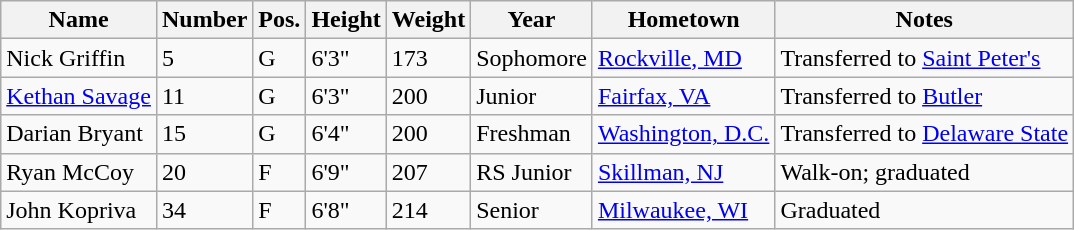<table class="wikitable sortable">
<tr>
<th>Name</th>
<th>Number</th>
<th>Pos.</th>
<th>Height</th>
<th>Weight</th>
<th>Year</th>
<th>Hometown</th>
<th class="unsortable">Notes</th>
</tr>
<tr>
<td>Nick Griffin</td>
<td>5</td>
<td>G</td>
<td>6'3"</td>
<td>173</td>
<td>Sophomore</td>
<td><a href='#'>Rockville, MD</a></td>
<td>Transferred to <a href='#'>Saint Peter's</a></td>
</tr>
<tr>
<td><a href='#'>Kethan Savage</a></td>
<td>11</td>
<td>G</td>
<td>6'3"</td>
<td>200</td>
<td>Junior</td>
<td><a href='#'>Fairfax, VA</a></td>
<td>Transferred to <a href='#'>Butler</a></td>
</tr>
<tr>
<td>Darian Bryant</td>
<td>15</td>
<td>G</td>
<td>6'4"</td>
<td>200</td>
<td>Freshman</td>
<td><a href='#'>Washington, D.C.</a></td>
<td>Transferred to <a href='#'>Delaware State</a></td>
</tr>
<tr>
<td>Ryan McCoy</td>
<td>20</td>
<td>F</td>
<td>6'9"</td>
<td>207</td>
<td>RS Junior</td>
<td><a href='#'>Skillman, NJ</a></td>
<td>Walk-on; graduated</td>
</tr>
<tr>
<td>John Kopriva</td>
<td>34</td>
<td>F</td>
<td>6'8"</td>
<td>214</td>
<td>Senior</td>
<td><a href='#'>Milwaukee, WI</a></td>
<td>Graduated</td>
</tr>
</table>
